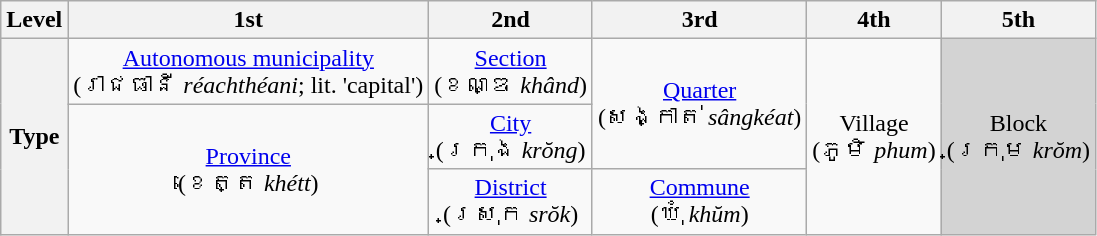<table class="wikitable" | style="text-align:center">
<tr>
<th>Level</th>
<th>1st</th>
<th>2nd</th>
<th>3rd</th>
<th>4th</th>
<th>5th</th>
</tr>
<tr>
<th rowspan="3">Type</th>
<td rowspan="1"><a href='#'>Autonomous municipality</a><br>(រាជធានី <em>réachthéani</em>; lit. 'capital')</td>
<td><a href='#'>Section</a><br>(ខណ្ឌ <em>khând</em>)</td>
<td rowspan="2"><a href='#'>Quarter</a><br>(សង្កាត់ <em>sângkéat</em>)</td>
<td rowspan="3">Village<br>(ភូមិ <em>phum</em>)</td>
<td rowspan="3" bgcolor="lightgrey" style="border-bottom:none">Block<br>(ក្រុម <em>krŏm</em>)</td>
</tr>
<tr>
<td rowspan="2"><a href='#'>Province</a><br>(ខេត្ត <em>khétt</em>)</td>
<td><a href='#'>City</a><br>(ក្រុង <em>krŏng</em>)</td>
</tr>
<tr>
<td><a href='#'>District</a><br>(ស្រុក <em>srŏk</em>)</td>
<td><a href='#'>Commune</a><br>(ឃុំ <em>khŭm</em>)</td>
</tr>
</table>
